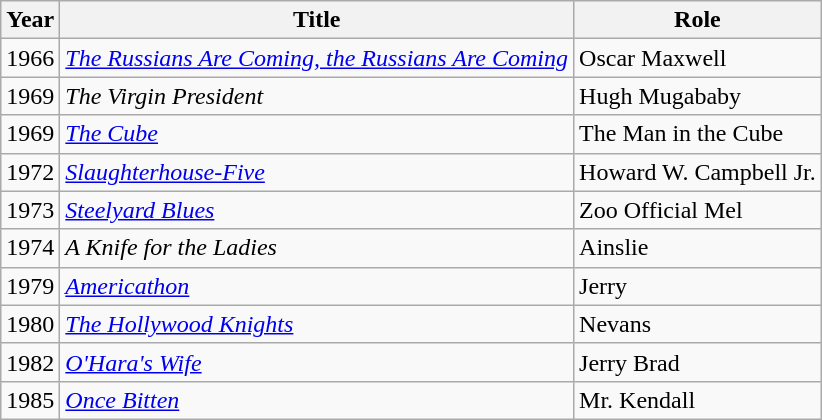<table class="wikitable">
<tr>
<th>Year</th>
<th>Title</th>
<th>Role</th>
</tr>
<tr>
<td>1966</td>
<td><em><a href='#'>The Russians Are Coming, the Russians Are Coming</a></em></td>
<td>Oscar Maxwell</td>
</tr>
<tr>
<td>1969</td>
<td><em>The Virgin President</em></td>
<td>Hugh Mugababy</td>
</tr>
<tr>
<td>1969</td>
<td><em><a href='#'>The Cube</a></em></td>
<td>The Man in the Cube</td>
</tr>
<tr>
<td>1972</td>
<td><em><a href='#'>Slaughterhouse-Five</a></em></td>
<td>Howard W. Campbell Jr.</td>
</tr>
<tr>
<td>1973</td>
<td><em><a href='#'>Steelyard Blues</a></em></td>
<td>Zoo Official Mel</td>
</tr>
<tr>
<td>1974</td>
<td><em>A Knife for the Ladies</em></td>
<td>Ainslie</td>
</tr>
<tr>
<td>1979</td>
<td><em><a href='#'>Americathon</a></em></td>
<td>Jerry</td>
</tr>
<tr>
<td>1980</td>
<td><em><a href='#'>The Hollywood Knights</a></em></td>
<td>Nevans</td>
</tr>
<tr>
<td>1982</td>
<td><em><a href='#'>O'Hara's Wife</a></em></td>
<td>Jerry Brad</td>
</tr>
<tr>
<td>1985</td>
<td><em><a href='#'>Once Bitten</a></em></td>
<td>Mr. Kendall</td>
</tr>
</table>
